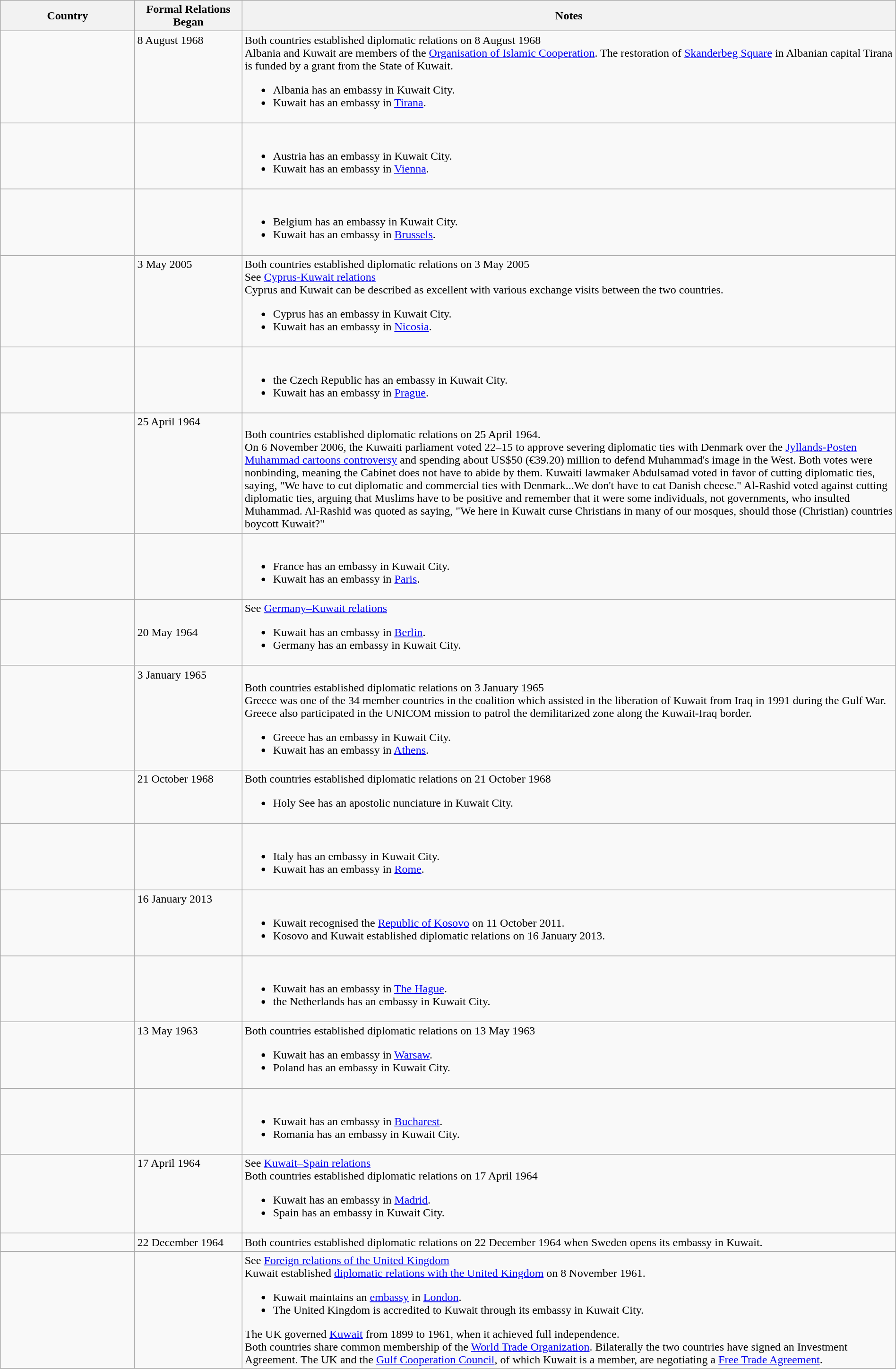<table class="wikitable sortable" style="width:100%; margin:auto;">
<tr>
<th style="width:15%;">Country</th>
<th style="width:12%;">Formal Relations Began</th>
<th>Notes</th>
</tr>
<tr valign="top">
<td></td>
<td>8 August 1968</td>
<td>Both countries established diplomatic relations on 8 August 1968<br>Albania and Kuwait are members of the <a href='#'>Organisation of Islamic Cooperation</a>. The restoration of <a href='#'>Skanderbeg Square</a> in Albanian capital Tirana is funded by a grant from the State of Kuwait.<ul><li>Albania has an embassy in Kuwait City.</li><li>Kuwait has an embassy in <a href='#'>Tirana</a>.</li></ul></td>
</tr>
<tr>
<td></td>
<td></td>
<td><br><ul><li>Austria has an embassy in Kuwait City.</li><li>Kuwait has an embassy in <a href='#'>Vienna</a>.</li></ul></td>
</tr>
<tr>
<td></td>
<td></td>
<td><br><ul><li>Belgium has an embassy in Kuwait City.</li><li>Kuwait has an embassy in <a href='#'>Brussels</a>.</li></ul></td>
</tr>
<tr valign="top">
<td></td>
<td>3 May 2005</td>
<td>Both countries established diplomatic relations on 3 May 2005<br>See <a href='#'>Cyprus-Kuwait relations</a><br>Cyprus and Kuwait can be described as excellent with various exchange visits between the two countries.<ul><li>Cyprus has an embassy in Kuwait City.</li><li>Kuwait has an embassy in <a href='#'>Nicosia</a>.</li></ul></td>
</tr>
<tr valign="top">
<td></td>
<td></td>
<td><br><ul><li>the Czech Republic has an embassy in Kuwait City.</li><li>Kuwait has an embassy in <a href='#'>Prague</a>.</li></ul></td>
</tr>
<tr valign="top">
<td></td>
<td>25 April 1964</td>
<td><br>Both countries established diplomatic relations on 25 April 1964.<br>On 6 November 2006, the Kuwaiti parliament voted 22–15 to approve severing diplomatic ties with Denmark over the <a href='#'>Jyllands-Posten Muhammad cartoons controversy</a> and spending about US$50 (€39.20) million to defend Muhammad's image in the West. Both votes were nonbinding, meaning the Cabinet does not have to abide by them. Kuwaiti lawmaker Abdulsamad voted in favor of cutting diplomatic ties, saying, "We have to cut diplomatic and commercial ties with Denmark...We don't have to eat Danish cheese." Al-Rashid voted against cutting diplomatic ties, arguing that Muslims have to be positive and remember that it were some individuals, not governments, who insulted Muhammad. Al-Rashid was quoted as saying, "We here in Kuwait curse Christians in many of our mosques, should those (Christian) countries boycott Kuwait?"</td>
</tr>
<tr>
<td></td>
<td></td>
<td><br><ul><li>France has an embassy in Kuwait City.</li><li>Kuwait has an embassy in <a href='#'>Paris</a>.</li></ul></td>
</tr>
<tr>
<td></td>
<td>20 May 1964</td>
<td>See <a href='#'>Germany–Kuwait relations</a><br><ul><li>Kuwait has an embassy in <a href='#'>Berlin</a>.</li><li>Germany has an embassy in Kuwait City.</li></ul></td>
</tr>
<tr valign="top">
<td></td>
<td>3 January 1965</td>
<td><br>Both countries established diplomatic relations on 3 January 1965<br>Greece was one of the 34 member countries in the coalition which assisted in the liberation of Kuwait from Iraq in 1991 during the Gulf War. Greece also participated in the UNICOM mission to patrol the demilitarized zone along the Kuwait-Iraq border.<ul><li>Greece has an embassy in Kuwait City.</li><li>Kuwait has an embassy in <a href='#'>Athens</a>.</li></ul></td>
</tr>
<tr valign="top">
<td></td>
<td>21 October 1968</td>
<td>Both countries established diplomatic relations on 21 October 1968<br><ul><li>Holy See has an apostolic nunciature in Kuwait City.</li></ul></td>
</tr>
<tr>
<td></td>
<td></td>
<td><br><ul><li>Italy has an embassy in Kuwait City.</li><li>Kuwait has an embassy in <a href='#'>Rome</a>.</li></ul></td>
</tr>
<tr valign="top">
<td></td>
<td>16 January 2013</td>
<td><br><ul><li>Kuwait recognised the <a href='#'>Republic of Kosovo</a> on 11 October 2011.</li><li>Kosovo and Kuwait established diplomatic relations on 16 January 2013.</li></ul></td>
</tr>
<tr>
<td></td>
<td></td>
<td><br><ul><li>Kuwait has an embassy in <a href='#'>The Hague</a>.</li><li>the Netherlands has an embassy in Kuwait City.</li></ul></td>
</tr>
<tr valign="top">
<td></td>
<td>13 May 1963</td>
<td>Both countries established diplomatic relations on 13 May 1963<br><ul><li>Kuwait has an embassy in <a href='#'>Warsaw</a>.</li><li>Poland has an embassy in Kuwait City.</li></ul></td>
</tr>
<tr>
<td></td>
<td></td>
<td><br><ul><li>Kuwait has an embassy in <a href='#'>Bucharest</a>.</li><li>Romania has an embassy in Kuwait City.</li></ul></td>
</tr>
<tr valign="top">
<td></td>
<td>17 April 1964</td>
<td>See <a href='#'>Kuwait–Spain relations</a><br>Both countries established diplomatic relations on 17 April 1964<ul><li>Kuwait has an embassy in <a href='#'>Madrid</a>.</li><li>Spain has an embassy in Kuwait City.</li></ul></td>
</tr>
<tr>
<td></td>
<td>22 December 1964</td>
<td>Both countries established diplomatic relations on 22 December 1964 when Sweden opens its embassy in Kuwait.</td>
</tr>
<tr valign="top">
<td></td>
<td></td>
<td>See <a href='#'>Foreign relations of the United Kingdom</a><br>Kuwait established <a href='#'>diplomatic relations with the United Kingdom</a> on 8 November 1961.<ul><li>Kuwait maintains an <a href='#'>embassy</a> in <a href='#'>London</a>.</li><li>The United Kingdom is accredited to Kuwait through its embassy in Kuwait City.</li></ul>The UK governed <a href='#'>Kuwait</a> from 1899 to 1961, when it achieved full independence.<br>Both countries share common membership of the <a href='#'>World Trade Organization</a>. Bilaterally the two countries have signed an Investment Agreement. The UK and the <a href='#'>Gulf Cooperation Council</a>, of which Kuwait is a member, are negotiating a <a href='#'>Free Trade Agreement</a>.</td>
</tr>
</table>
